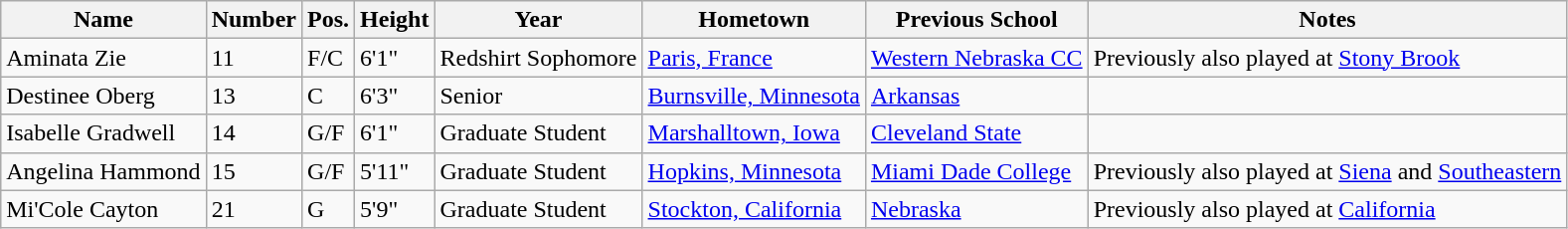<table class="wikitable sortable" border="1">
<tr>
<th>Name</th>
<th>Number</th>
<th>Pos.</th>
<th>Height</th>
<th>Year</th>
<th>Hometown</th>
<th>Previous School</th>
<th class="unsortable">Notes</th>
</tr>
<tr>
<td>Aminata Zie</td>
<td>11</td>
<td>F/C</td>
<td>6'1"</td>
<td>Redshirt Sophomore</td>
<td><a href='#'>Paris, France</a></td>
<td><a href='#'>Western Nebraska CC</a></td>
<td>Previously also played at <a href='#'>Stony Brook</a></td>
</tr>
<tr>
<td>Destinee Oberg</td>
<td>13</td>
<td>C</td>
<td>6'3"</td>
<td>Senior</td>
<td><a href='#'>Burnsville, Minnesota</a></td>
<td><a href='#'>Arkansas</a></td>
<td></td>
</tr>
<tr>
<td>Isabelle Gradwell</td>
<td>14</td>
<td>G/F</td>
<td>6'1"</td>
<td>Graduate Student</td>
<td><a href='#'>Marshalltown, Iowa</a></td>
<td><a href='#'>Cleveland State</a></td>
<td></td>
</tr>
<tr>
<td>Angelina Hammond</td>
<td>15</td>
<td>G/F</td>
<td>5'11"</td>
<td>Graduate Student</td>
<td><a href='#'>Hopkins, Minnesota</a></td>
<td><a href='#'>Miami Dade College</a></td>
<td>Previously also played at <a href='#'>Siena</a> and <a href='#'>Southeastern</a></td>
</tr>
<tr>
<td>Mi'Cole Cayton</td>
<td>21</td>
<td>G</td>
<td>5'9"</td>
<td>Graduate Student</td>
<td><a href='#'>Stockton, California</a></td>
<td><a href='#'>Nebraska</a></td>
<td>Previously also played at <a href='#'>California</a></td>
</tr>
</table>
